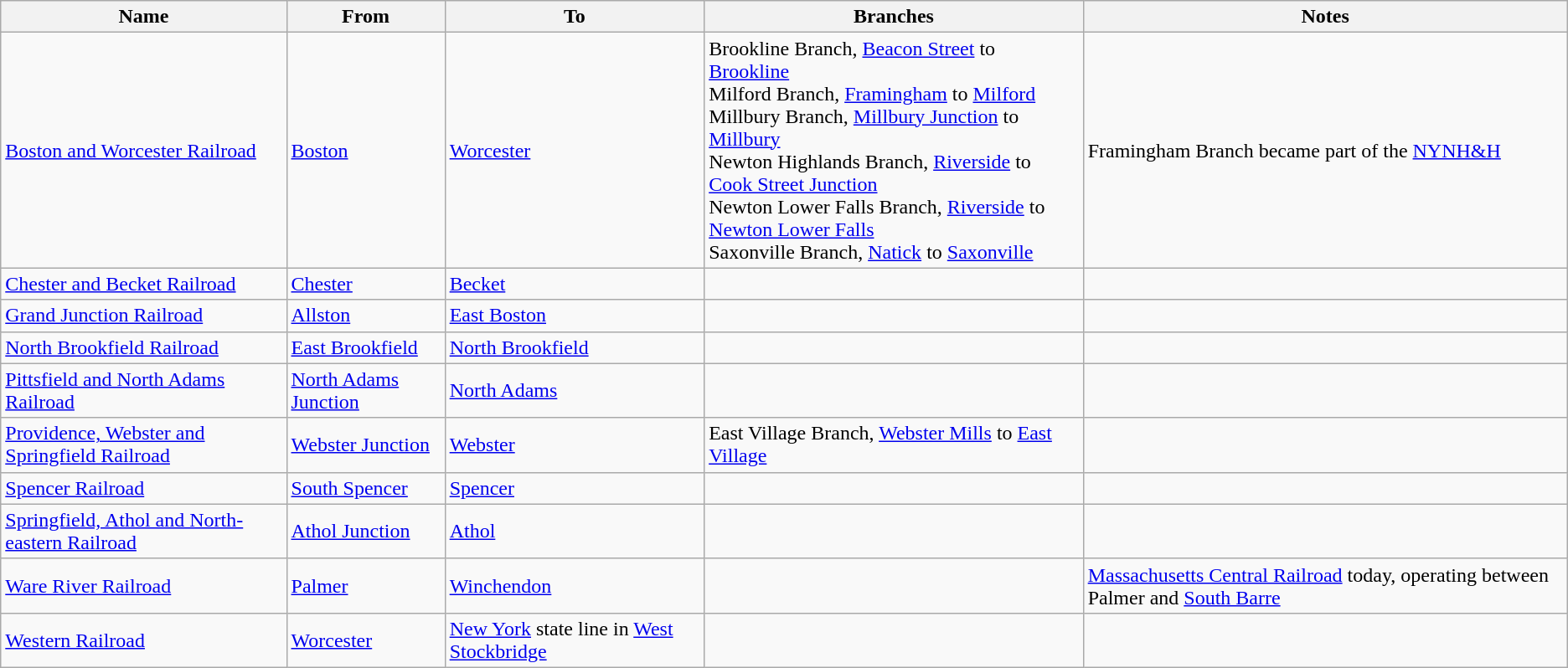<table class="wikitable">
<tr>
<th>Name</th>
<th>From</th>
<th>To</th>
<th>Branches</th>
<th>Notes</th>
</tr>
<tr>
<td><a href='#'>Boston and Worcester Railroad</a></td>
<td><a href='#'>Boston</a></td>
<td><a href='#'>Worcester</a></td>
<td>Brookline Branch, <a href='#'>Beacon Street</a> to <a href='#'>Brookline</a><br>Milford Branch, <a href='#'>Framingham</a> to <a href='#'>Milford</a><br>Millbury Branch, <a href='#'>Millbury Junction</a> to <a href='#'>Millbury</a><br>Newton Highlands Branch, <a href='#'>Riverside</a> to <a href='#'>Cook Street Junction</a><br>Newton Lower Falls Branch, <a href='#'>Riverside</a> to <a href='#'>Newton Lower Falls</a><br>Saxonville Branch, <a href='#'>Natick</a> to <a href='#'>Saxonville</a></td>
<td>Framingham Branch became part of the <a href='#'>NYNH&H</a></td>
</tr>
<tr>
<td><a href='#'>Chester and Becket Railroad</a></td>
<td><a href='#'>Chester</a></td>
<td><a href='#'>Becket</a></td>
<td></td>
<td></td>
</tr>
<tr>
<td><a href='#'>Grand Junction Railroad</a></td>
<td><a href='#'>Allston</a></td>
<td><a href='#'>East Boston</a></td>
<td></td>
<td></td>
</tr>
<tr>
<td><a href='#'>North Brookfield Railroad</a></td>
<td><a href='#'>East Brookfield</a></td>
<td><a href='#'>North Brookfield</a></td>
<td></td>
<td></td>
</tr>
<tr>
<td><a href='#'>Pittsfield and North Adams Railroad</a></td>
<td><a href='#'>North Adams Junction</a></td>
<td><a href='#'>North Adams</a></td>
<td></td>
<td></td>
</tr>
<tr>
<td><a href='#'>Providence, Webster and Springfield Railroad</a></td>
<td><a href='#'>Webster Junction</a></td>
<td><a href='#'>Webster</a></td>
<td>East Village Branch, <a href='#'>Webster Mills</a> to <a href='#'>East Village</a></td>
<td></td>
</tr>
<tr>
<td><a href='#'>Spencer Railroad</a></td>
<td><a href='#'>South Spencer</a></td>
<td><a href='#'>Spencer</a></td>
<td></td>
<td></td>
</tr>
<tr>
<td><a href='#'>Springfield, Athol and North-eastern Railroad</a></td>
<td><a href='#'>Athol Junction</a></td>
<td><a href='#'>Athol</a></td>
<td></td>
<td></td>
</tr>
<tr>
<td><a href='#'>Ware River Railroad</a></td>
<td><a href='#'>Palmer</a></td>
<td><a href='#'>Winchendon</a></td>
<td></td>
<td><a href='#'>Massachusetts Central Railroad</a> today, operating between Palmer and <a href='#'>South Barre</a></td>
</tr>
<tr>
<td><a href='#'>Western Railroad</a></td>
<td><a href='#'>Worcester</a></td>
<td><a href='#'>New York</a> state line in <a href='#'>West Stockbridge</a></td>
<td></td>
<td></td>
</tr>
</table>
